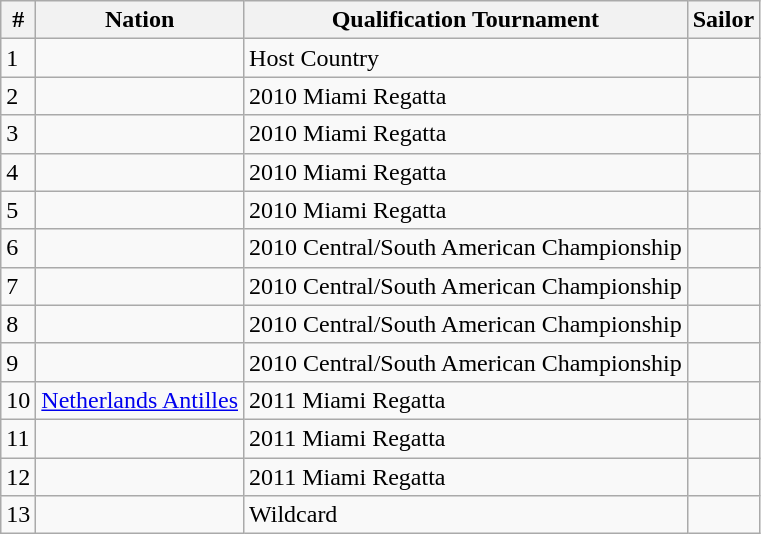<table class="wikitable">
<tr>
<th>#</th>
<th>Nation</th>
<th>Qualification Tournament</th>
<th>Sailor</th>
</tr>
<tr>
<td>1</td>
<td></td>
<td>Host Country</td>
<td></td>
</tr>
<tr>
<td>2</td>
<td></td>
<td>2010 Miami Regatta</td>
<td></td>
</tr>
<tr>
<td>3</td>
<td></td>
<td>2010 Miami Regatta</td>
<td></td>
</tr>
<tr>
<td>4</td>
<td></td>
<td>2010 Miami Regatta</td>
<td></td>
</tr>
<tr>
<td>5</td>
<td></td>
<td>2010 Miami Regatta</td>
<td></td>
</tr>
<tr>
<td>6</td>
<td></td>
<td>2010 Central/South American Championship</td>
<td></td>
</tr>
<tr>
<td>7</td>
<td></td>
<td>2010 Central/South American Championship</td>
<td></td>
</tr>
<tr>
<td>8</td>
<td></td>
<td>2010 Central/South American Championship</td>
<td></td>
</tr>
<tr>
<td>9</td>
<td></td>
<td>2010 Central/South American Championship</td>
<td></td>
</tr>
<tr>
<td>10</td>
<td> <a href='#'>Netherlands Antilles</a></td>
<td>2011 Miami Regatta</td>
<td></td>
</tr>
<tr>
<td>11</td>
<td></td>
<td>2011 Miami Regatta</td>
<td></td>
</tr>
<tr>
<td>12</td>
<td></td>
<td>2011 Miami Regatta</td>
<td></td>
</tr>
<tr>
<td>13</td>
<td></td>
<td>Wildcard</td>
<td></td>
</tr>
</table>
